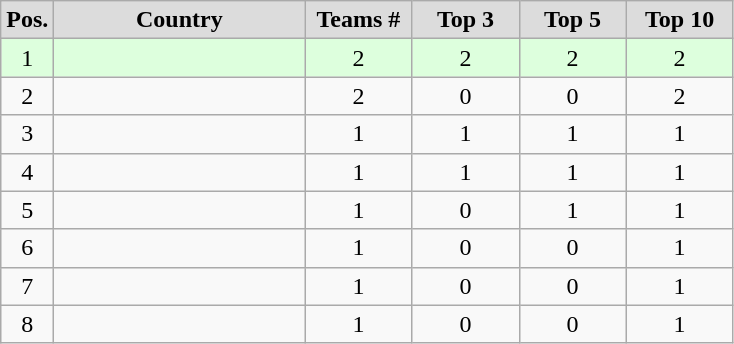<table class="wikitable" style="text-align: center;">
<tr>
<th style="background:#DCDCDC;width:0.5em">Pos.</th>
<th style="background:#DCDCDC;width:10em">Country</th>
<th style="background:#DCDCDC;width:4em">Teams #</th>
<th style="background:#DCDCDC;width:4em">Top 3</th>
<th style="background:#DCDCDC;width:4em">Top 5</th>
<th style="background:#DCDCDC;width:4em">Top 10</th>
</tr>
<tr style="background:#dfd;">
<td align=center>1</td>
<td align=left></td>
<td>2</td>
<td>2</td>
<td>2</td>
<td>2</td>
</tr>
<tr>
<td align=center>2</td>
<td align=left></td>
<td>2</td>
<td>0</td>
<td>0</td>
<td>2</td>
</tr>
<tr>
<td align=center>3</td>
<td align=left></td>
<td>1</td>
<td>1</td>
<td>1</td>
<td>1</td>
</tr>
<tr>
<td align=center>4</td>
<td align=left></td>
<td>1</td>
<td>1</td>
<td>1</td>
<td>1</td>
</tr>
<tr>
<td align=center>5</td>
<td align=left></td>
<td>1</td>
<td>0</td>
<td>1</td>
<td>1</td>
</tr>
<tr>
<td align=center>6</td>
<td align=left></td>
<td>1</td>
<td>0</td>
<td>0</td>
<td>1</td>
</tr>
<tr>
<td align=center>7</td>
<td align=left></td>
<td>1</td>
<td>0</td>
<td>0</td>
<td>1</td>
</tr>
<tr>
<td align=center>8</td>
<td align=left></td>
<td>1</td>
<td>0</td>
<td>0</td>
<td>1</td>
</tr>
</table>
